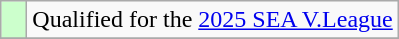<table class="wikitable" style="text-align:left">
<tr>
<td width=10px bgcolor=#ccffcc></td>
<td>Qualified for the <a href='#'>2025 SEA V.League</a></td>
</tr>
<tr>
</tr>
</table>
